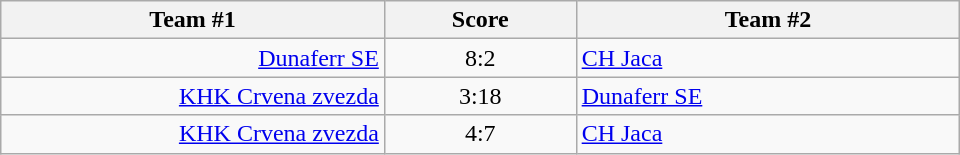<table class="wikitable" style="text-align: center;">
<tr>
<th width=22%>Team #1</th>
<th width=11%>Score</th>
<th width=22%>Team #2</th>
</tr>
<tr>
<td style="text-align: right;"><a href='#'>Dunaferr SE</a> </td>
<td>8:2</td>
<td style="text-align: left;"> <a href='#'>CH Jaca</a></td>
</tr>
<tr>
<td style="text-align: right;"><a href='#'>KHK Crvena zvezda</a> </td>
<td>3:18</td>
<td style="text-align: left;"> <a href='#'>Dunaferr SE</a></td>
</tr>
<tr>
<td style="text-align: right;"><a href='#'>KHK Crvena zvezda</a> </td>
<td>4:7</td>
<td style="text-align: left;"> <a href='#'>CH Jaca</a></td>
</tr>
</table>
